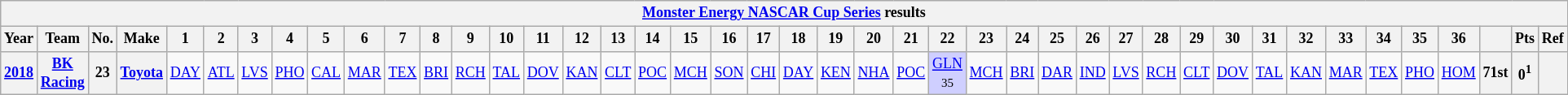<table class="wikitable" style="text-align:center; font-size:75%">
<tr>
<th colspan=45><a href='#'>Monster Energy NASCAR Cup Series</a> results</th>
</tr>
<tr>
<th>Year</th>
<th>Team</th>
<th>No.</th>
<th>Make</th>
<th>1</th>
<th>2</th>
<th>3</th>
<th>4</th>
<th>5</th>
<th>6</th>
<th>7</th>
<th>8</th>
<th>9</th>
<th>10</th>
<th>11</th>
<th>12</th>
<th>13</th>
<th>14</th>
<th>15</th>
<th>16</th>
<th>17</th>
<th>18</th>
<th>19</th>
<th>20</th>
<th>21</th>
<th>22</th>
<th>23</th>
<th>24</th>
<th>25</th>
<th>26</th>
<th>27</th>
<th>28</th>
<th>29</th>
<th>30</th>
<th>31</th>
<th>32</th>
<th>33</th>
<th>34</th>
<th>35</th>
<th>36</th>
<th></th>
<th>Pts</th>
<th>Ref</th>
</tr>
<tr>
<th><a href='#'>2018</a></th>
<th><a href='#'>BK Racing</a></th>
<th>23</th>
<th><a href='#'>Toyota</a></th>
<td><a href='#'>DAY</a></td>
<td><a href='#'>ATL</a></td>
<td><a href='#'>LVS</a></td>
<td><a href='#'>PHO</a></td>
<td><a href='#'>CAL</a></td>
<td><a href='#'>MAR</a></td>
<td><a href='#'>TEX</a></td>
<td><a href='#'>BRI</a></td>
<td><a href='#'>RCH</a></td>
<td><a href='#'>TAL</a></td>
<td><a href='#'>DOV</a></td>
<td><a href='#'>KAN</a></td>
<td><a href='#'>CLT</a></td>
<td><a href='#'>POC</a></td>
<td><a href='#'>MCH</a></td>
<td><a href='#'>SON</a></td>
<td><a href='#'>CHI</a></td>
<td><a href='#'>DAY</a></td>
<td><a href='#'>KEN</a></td>
<td><a href='#'>NHA</a></td>
<td><a href='#'>POC</a></td>
<td style="background:#CFCFFF;"><a href='#'>GLN</a><br><small>35</small></td>
<td><a href='#'>MCH</a></td>
<td><a href='#'>BRI</a></td>
<td><a href='#'>DAR</a></td>
<td><a href='#'>IND</a></td>
<td><a href='#'>LVS</a></td>
<td><a href='#'>RCH</a></td>
<td><a href='#'>CLT</a></td>
<td><a href='#'>DOV</a></td>
<td><a href='#'>TAL</a></td>
<td><a href='#'>KAN</a></td>
<td><a href='#'>MAR</a></td>
<td><a href='#'>TEX</a></td>
<td><a href='#'>PHO</a></td>
<td><a href='#'>HOM</a></td>
<th>71st</th>
<th>0<sup>1</sup></th>
<th></th>
</tr>
</table>
